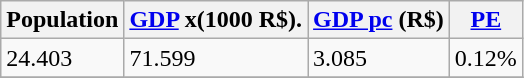<table class="wikitable" border="1">
<tr>
<th>Population</th>
<th><a href='#'>GDP</a> x(1000 R$).</th>
<th><a href='#'>GDP pc</a> (R$)</th>
<th><a href='#'>PE</a></th>
</tr>
<tr>
<td>24.403</td>
<td>71.599</td>
<td>3.085</td>
<td>0.12%</td>
</tr>
<tr>
</tr>
</table>
